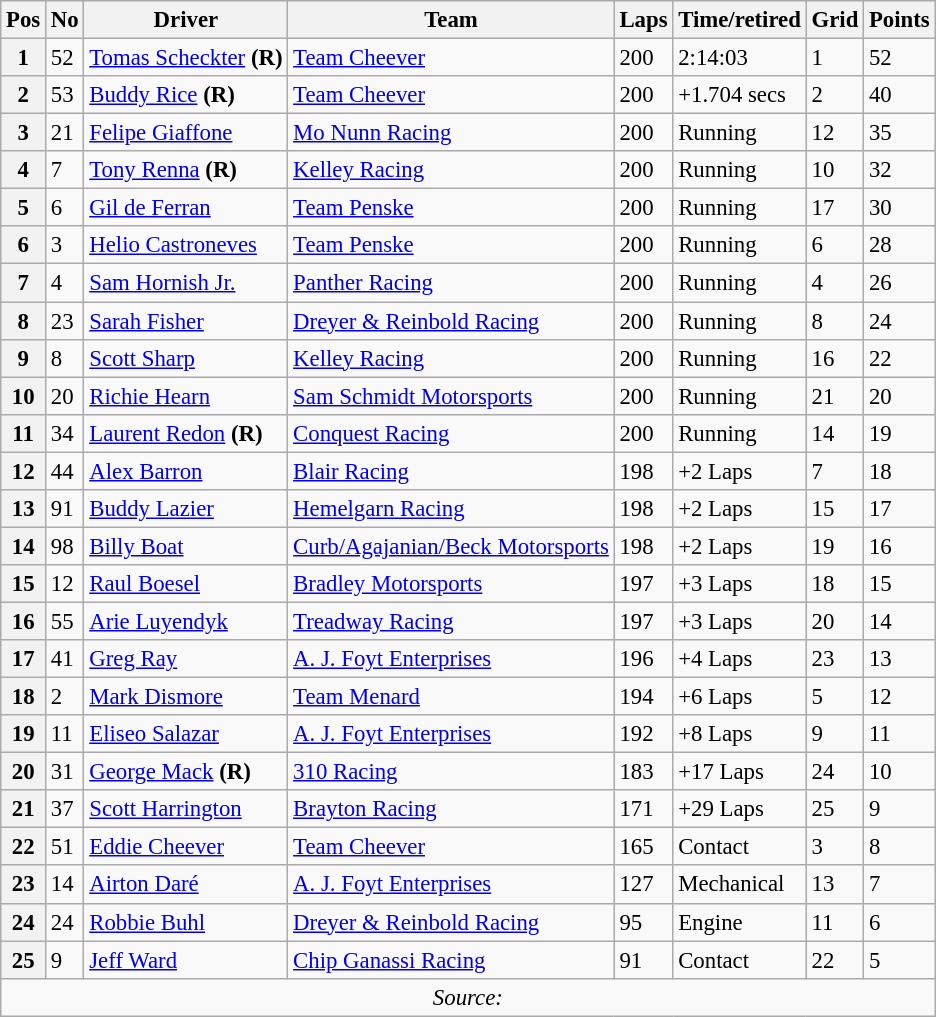<table class="wikitable" style="font-size:95%;">
<tr>
<th>Pos</th>
<th>No</th>
<th>Driver</th>
<th>Team</th>
<th>Laps</th>
<th>Time/retired</th>
<th>Grid</th>
<th>Points</th>
</tr>
<tr>
<th>1</th>
<td>52</td>
<td> <a href='#'>Tomas Scheckter</a> <strong>(R)</strong></td>
<td><a href='#'>Team Cheever</a></td>
<td>200</td>
<td>2:14:03</td>
<td>1</td>
<td>52</td>
</tr>
<tr>
<th>2</th>
<td>53</td>
<td> <a href='#'>Buddy Rice</a> <strong>(R)</strong></td>
<td><a href='#'>Team Cheever</a></td>
<td>200</td>
<td>+1.704 secs</td>
<td>2</td>
<td>40</td>
</tr>
<tr>
<th>3</th>
<td>21</td>
<td> <a href='#'>Felipe Giaffone</a></td>
<td><a href='#'>Mo Nunn Racing</a></td>
<td>200</td>
<td>Running</td>
<td>12</td>
<td>35</td>
</tr>
<tr>
<th>4</th>
<td>7</td>
<td> <a href='#'>Tony Renna</a> <strong>(R)</strong></td>
<td><a href='#'>Kelley Racing</a></td>
<td>200</td>
<td>Running</td>
<td>10</td>
<td>32</td>
</tr>
<tr>
<th>5</th>
<td>6</td>
<td> <a href='#'>Gil de Ferran</a></td>
<td><a href='#'>Team Penske</a></td>
<td>200</td>
<td>Running</td>
<td>17</td>
<td>30</td>
</tr>
<tr>
<th>6</th>
<td>3</td>
<td> <a href='#'>Helio Castroneves</a></td>
<td><a href='#'>Team Penske</a></td>
<td>200</td>
<td>Running</td>
<td>6</td>
<td>28</td>
</tr>
<tr>
<th>7</th>
<td>4</td>
<td> <a href='#'>Sam Hornish Jr.</a></td>
<td><a href='#'>Panther Racing</a></td>
<td>200</td>
<td>Running</td>
<td>4</td>
<td>26</td>
</tr>
<tr>
<th>8</th>
<td>23</td>
<td> <a href='#'>Sarah Fisher</a></td>
<td><a href='#'>Dreyer & Reinbold Racing</a></td>
<td>200</td>
<td>Running</td>
<td>8</td>
<td>24</td>
</tr>
<tr>
<th>9</th>
<td>8</td>
<td> <a href='#'>Scott Sharp</a></td>
<td><a href='#'>Kelley Racing</a></td>
<td>200</td>
<td>Running</td>
<td>16</td>
<td>22</td>
</tr>
<tr>
<th>10</th>
<td>20</td>
<td> <a href='#'>Richie Hearn</a></td>
<td><a href='#'>Sam Schmidt Motorsports</a></td>
<td>200</td>
<td>Running</td>
<td>21</td>
<td>20</td>
</tr>
<tr>
<th>11</th>
<td>34</td>
<td> <a href='#'>Laurent Redon</a> <strong>(R)</strong></td>
<td><a href='#'>Conquest Racing</a></td>
<td>200</td>
<td>Running</td>
<td>14</td>
<td>19</td>
</tr>
<tr>
<th>12</th>
<td>44</td>
<td> <a href='#'>Alex Barron</a></td>
<td><a href='#'>Blair Racing</a></td>
<td>198</td>
<td>+2 Laps</td>
<td>7</td>
<td>18</td>
</tr>
<tr>
<th>13</th>
<td>91</td>
<td> <a href='#'>Buddy Lazier</a></td>
<td><a href='#'>Hemelgarn Racing</a></td>
<td>198</td>
<td>+2 Laps</td>
<td>15</td>
<td>17</td>
</tr>
<tr>
<th>14</th>
<td>98</td>
<td> <a href='#'>Billy Boat</a></td>
<td><a href='#'>Curb/Agajanian/Beck Motorsports</a></td>
<td>198</td>
<td>+2 Laps</td>
<td>19</td>
<td>16</td>
</tr>
<tr>
<th>15</th>
<td>12</td>
<td> <a href='#'>Raul Boesel</a></td>
<td><a href='#'>Bradley Motorsports</a></td>
<td>197</td>
<td>+3 Laps</td>
<td>18</td>
<td>15</td>
</tr>
<tr>
<th>16</th>
<td>55</td>
<td> <a href='#'>Arie Luyendyk</a></td>
<td><a href='#'>Treadway Racing</a></td>
<td>197</td>
<td>+3 Laps</td>
<td>20</td>
<td>14</td>
</tr>
<tr>
<th>17</th>
<td>41</td>
<td> <a href='#'>Greg Ray</a></td>
<td><a href='#'>A. J. Foyt Enterprises</a></td>
<td>196</td>
<td>+4 Laps</td>
<td>23</td>
<td>13</td>
</tr>
<tr>
<th>18</th>
<td>2</td>
<td> <a href='#'>Mark Dismore</a></td>
<td><a href='#'>Team Menard</a></td>
<td>194</td>
<td>+6 Laps</td>
<td>5</td>
<td>12</td>
</tr>
<tr>
<th>19</th>
<td>11</td>
<td> <a href='#'>Eliseo Salazar</a></td>
<td><a href='#'>A. J. Foyt Enterprises</a></td>
<td>192</td>
<td>+8 Laps</td>
<td>9</td>
<td>11</td>
</tr>
<tr>
<th>20</th>
<td>31</td>
<td> <a href='#'>George Mack</a> <strong>(R)</strong></td>
<td><a href='#'>310 Racing</a></td>
<td>183</td>
<td>+17 Laps</td>
<td>24</td>
<td>10</td>
</tr>
<tr>
<th>21</th>
<td>37</td>
<td> <a href='#'>Scott Harrington</a></td>
<td><a href='#'>Brayton Racing</a></td>
<td>171</td>
<td>+29 Laps</td>
<td>25</td>
<td>9</td>
</tr>
<tr>
<th>22</th>
<td>51</td>
<td> <a href='#'>Eddie Cheever</a></td>
<td><a href='#'>Team Cheever</a></td>
<td>165</td>
<td>Contact</td>
<td>3</td>
<td>8</td>
</tr>
<tr>
<th>23</th>
<td>14</td>
<td> <a href='#'>Airton Daré</a></td>
<td><a href='#'>A. J. Foyt Enterprises</a></td>
<td>127</td>
<td>Mechanical</td>
<td>13</td>
<td>7</td>
</tr>
<tr>
<th>24</th>
<td>24</td>
<td> <a href='#'>Robbie Buhl</a></td>
<td><a href='#'>Dreyer & Reinbold Racing</a></td>
<td>95</td>
<td>Engine</td>
<td>11</td>
<td>6</td>
</tr>
<tr>
<th>25</th>
<td>9</td>
<td> <a href='#'>Jeff Ward</a></td>
<td><a href='#'>Chip Ganassi Racing</a></td>
<td>91</td>
<td>Contact</td>
<td>22</td>
<td>5</td>
</tr>
<tr>
<td align=center colspan=8><em>Source:</em></td>
</tr>
</table>
